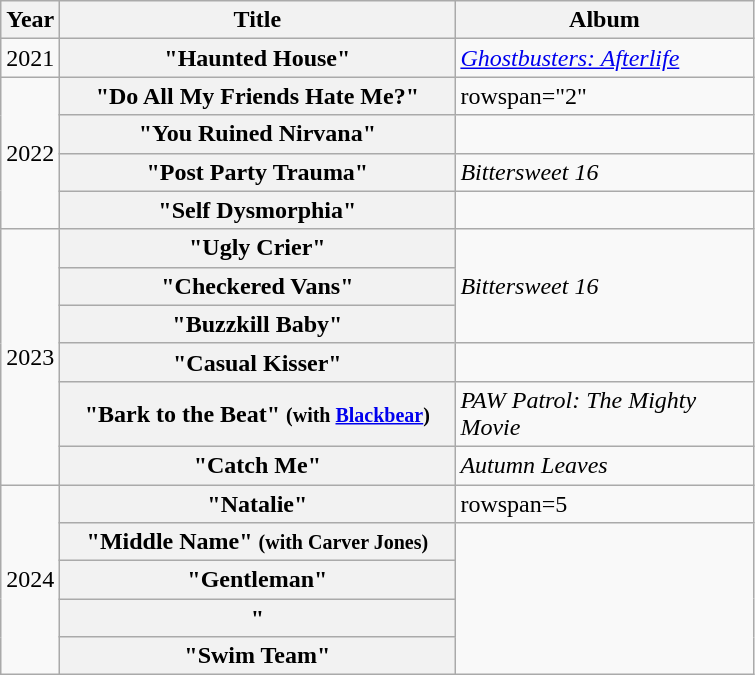<table class="wikitable plainrowheaders" style="text-align:left;">
<tr>
<th scope="col" style="width:1em;">Year</th>
<th scope="col" style="width:16em;">Title</th>
<th scope="col" style="width:12em;">Album</th>
</tr>
<tr>
<td>2021</td>
<th scope="row">"Haunted House"</th>
<td><em><a href='#'>Ghostbusters: Afterlife</a></em></td>
</tr>
<tr>
<td rowspan="4">2022</td>
<th scope="row">"Do All My Friends Hate Me?"</th>
<td>rowspan="2" </td>
</tr>
<tr>
<th scope="row">"You Ruined Nirvana"</th>
</tr>
<tr>
<th scope="row">"Post Party Trauma"</th>
<td><em>Bittersweet 16</em></td>
</tr>
<tr>
<th scope="row">"Self Dysmorphia"</th>
<td></td>
</tr>
<tr>
<td rowspan="6">2023</td>
<th scope="row">"Ugly Crier"</th>
<td rowspan="3"><em>Bittersweet 16</em></td>
</tr>
<tr>
<th scope="row">"Checkered Vans"</th>
</tr>
<tr>
<th scope="row">"Buzzkill Baby"</th>
</tr>
<tr>
<th scope="row">"Casual Kisser"</th>
<td></td>
</tr>
<tr>
<th scope="row">"Bark to the Beat" <small>(with <a href='#'>Blackbear</a>)</small></th>
<td><em>PAW Patrol: The Mighty Movie</em></td>
</tr>
<tr>
<th scope="row">"Catch Me"</th>
<td><em>Autumn Leaves</em></td>
</tr>
<tr>
<td rowspan="5">2024</td>
<th scope="row">"Natalie"</th>
<td>rowspan=5 </td>
</tr>
<tr>
<th scope="row">"Middle Name" <small>(with Carver Jones)</small></th>
</tr>
<tr>
<th scope="row">"Gentleman"</th>
</tr>
<tr>
<th scope="row">"</th>
</tr>
<tr>
<th scope="row">"Swim Team"</th>
</tr>
</table>
